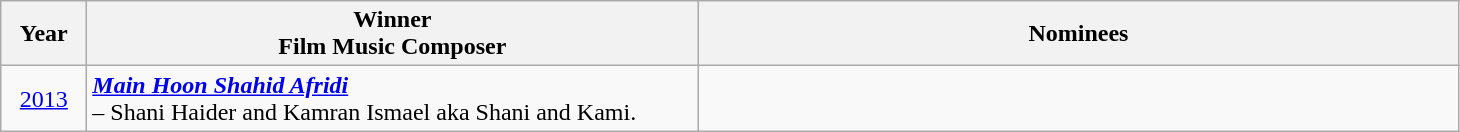<table class="wikitable">
<tr>
<th width="50">Year</th>
<th style="width:400px;">Winner<br> Film Music Composer</th>
<th style="width:500px;">Nominees</th>
</tr>
<tr>
<td style="text-align:center;"><a href='#'>2013</a></td>
<td><strong><em><a href='#'>Main Hoon Shahid Afridi</a></em></strong><br>– Shani Haider and Kamran Ismael aka Shani and Kami.</td>
<td></td>
</tr>
</table>
